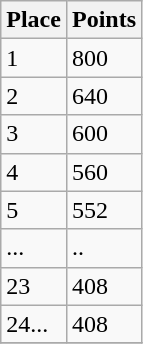<table class="wikitable">
<tr>
<th>Place</th>
<th>Points</th>
</tr>
<tr>
<td>1</td>
<td>800</td>
</tr>
<tr>
<td>2</td>
<td>640</td>
</tr>
<tr>
<td>3</td>
<td>600</td>
</tr>
<tr>
<td>4</td>
<td>560</td>
</tr>
<tr>
<td>5</td>
<td>552</td>
</tr>
<tr>
<td>...</td>
<td>..</td>
</tr>
<tr>
<td>23</td>
<td>408</td>
</tr>
<tr>
<td>24...</td>
<td>408</td>
</tr>
<tr>
</tr>
</table>
